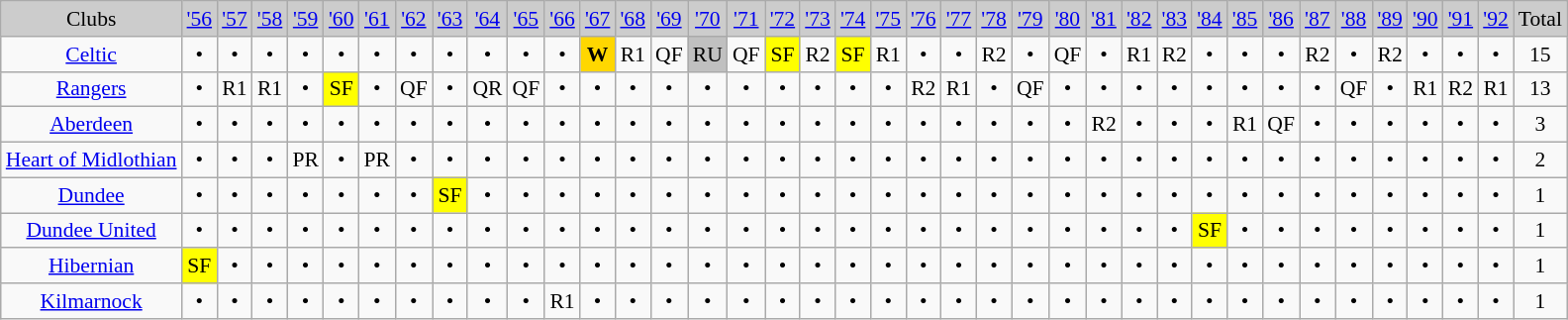<table class=wikitable style="text-align:center;font-size:90%">
<tr style="background:#ccc">
<td>Clubs</td>
<td><a href='#'>'56</a></td>
<td><a href='#'>'57</a></td>
<td><a href='#'>'58</a></td>
<td><a href='#'>'59</a></td>
<td><a href='#'>'60</a></td>
<td><a href='#'>'61</a></td>
<td><a href='#'>'62</a></td>
<td><a href='#'>'63</a></td>
<td><a href='#'>'64</a></td>
<td><a href='#'>'65</a></td>
<td><a href='#'>'66</a></td>
<td><a href='#'>'67</a></td>
<td><a href='#'>'68</a></td>
<td><a href='#'>'69</a></td>
<td><a href='#'>'70</a></td>
<td><a href='#'>'71</a></td>
<td><a href='#'>'72</a></td>
<td><a href='#'>'73</a></td>
<td><a href='#'>'74</a></td>
<td><a href='#'>'75</a></td>
<td><a href='#'>'76</a></td>
<td><a href='#'>'77</a></td>
<td><a href='#'>'78</a></td>
<td><a href='#'>'79</a></td>
<td><a href='#'>'80</a></td>
<td><a href='#'>'81</a></td>
<td><a href='#'>'82</a></td>
<td><a href='#'>'83</a></td>
<td><a href='#'>'84</a></td>
<td><a href='#'>'85</a></td>
<td><a href='#'>'86</a></td>
<td><a href='#'>'87</a></td>
<td><a href='#'>'88</a></td>
<td><a href='#'>'89</a></td>
<td><a href='#'>'90</a></td>
<td><a href='#'>'91</a></td>
<td><a href='#'>'92</a></td>
<td>Total</td>
</tr>
<tr>
<td><a href='#'>Celtic</a></td>
<td>•</td>
<td>•</td>
<td>•</td>
<td>•</td>
<td>•</td>
<td>•</td>
<td>•</td>
<td>•</td>
<td>•</td>
<td>•</td>
<td>•</td>
<td bgcolor=gold><strong>W</strong></td>
<td>R1</td>
<td>QF</td>
<td bgcolor=silver>RU</td>
<td>QF</td>
<td bgcolor=yellow>SF</td>
<td>R2</td>
<td bgcolor=yellow>SF</td>
<td>R1</td>
<td>•</td>
<td>•</td>
<td>R2</td>
<td>•</td>
<td>QF</td>
<td>•</td>
<td>R1</td>
<td>R2</td>
<td>•</td>
<td>•</td>
<td>•</td>
<td>R2</td>
<td>•</td>
<td>R2</td>
<td>•</td>
<td>•</td>
<td>•</td>
<td>15</td>
</tr>
<tr>
<td><a href='#'>Rangers</a></td>
<td>•</td>
<td>R1</td>
<td>R1</td>
<td>•</td>
<td bgcolor=yellow>SF</td>
<td>•</td>
<td>QF</td>
<td>•</td>
<td>QR</td>
<td>QF</td>
<td>•</td>
<td>•</td>
<td>•</td>
<td>•</td>
<td>•</td>
<td>•</td>
<td>•</td>
<td>•</td>
<td>•</td>
<td>•</td>
<td>R2</td>
<td>R1</td>
<td>•</td>
<td>QF</td>
<td>•</td>
<td>•</td>
<td>•</td>
<td>•</td>
<td>•</td>
<td>•</td>
<td>•</td>
<td>•</td>
<td>QF</td>
<td>•</td>
<td>R1</td>
<td>R2</td>
<td>R1</td>
<td>13</td>
</tr>
<tr>
<td><a href='#'>Aberdeen</a></td>
<td>•</td>
<td>•</td>
<td>•</td>
<td>•</td>
<td>•</td>
<td>•</td>
<td>•</td>
<td>•</td>
<td>•</td>
<td>•</td>
<td>•</td>
<td>•</td>
<td>•</td>
<td>•</td>
<td>•</td>
<td>•</td>
<td>•</td>
<td>•</td>
<td>•</td>
<td>•</td>
<td>•</td>
<td>•</td>
<td>•</td>
<td>•</td>
<td>•</td>
<td>R2</td>
<td>•</td>
<td>•</td>
<td>•</td>
<td>R1</td>
<td>QF</td>
<td>•</td>
<td>•</td>
<td>•</td>
<td>•</td>
<td>•</td>
<td>•</td>
<td>3</td>
</tr>
<tr>
<td><a href='#'>Heart of Midlothian</a></td>
<td>•</td>
<td>•</td>
<td>•</td>
<td>PR</td>
<td>•</td>
<td>PR</td>
<td>•</td>
<td>•</td>
<td>•</td>
<td>•</td>
<td>•</td>
<td>•</td>
<td>•</td>
<td>•</td>
<td>•</td>
<td>•</td>
<td>•</td>
<td>•</td>
<td>•</td>
<td>•</td>
<td>•</td>
<td>•</td>
<td>•</td>
<td>•</td>
<td>•</td>
<td>•</td>
<td>•</td>
<td>•</td>
<td>•</td>
<td>•</td>
<td>•</td>
<td>•</td>
<td>•</td>
<td>•</td>
<td>•</td>
<td>•</td>
<td>•</td>
<td>2</td>
</tr>
<tr>
<td><a href='#'>Dundee</a></td>
<td>•</td>
<td>•</td>
<td>•</td>
<td>•</td>
<td>•</td>
<td>•</td>
<td>•</td>
<td bgcolor=yellow>SF</td>
<td>•</td>
<td>•</td>
<td>•</td>
<td>•</td>
<td>•</td>
<td>•</td>
<td>•</td>
<td>•</td>
<td>•</td>
<td>•</td>
<td>•</td>
<td>•</td>
<td>•</td>
<td>•</td>
<td>•</td>
<td>•</td>
<td>•</td>
<td>•</td>
<td>•</td>
<td>•</td>
<td>•</td>
<td>•</td>
<td>•</td>
<td>•</td>
<td>•</td>
<td>•</td>
<td>•</td>
<td>•</td>
<td>•</td>
<td>1</td>
</tr>
<tr>
<td><a href='#'>Dundee United</a></td>
<td>•</td>
<td>•</td>
<td>•</td>
<td>•</td>
<td>•</td>
<td>•</td>
<td>•</td>
<td>•</td>
<td>•</td>
<td>•</td>
<td>•</td>
<td>•</td>
<td>•</td>
<td>•</td>
<td>•</td>
<td>•</td>
<td>•</td>
<td>•</td>
<td>•</td>
<td>•</td>
<td>•</td>
<td>•</td>
<td>•</td>
<td>•</td>
<td>•</td>
<td>•</td>
<td>•</td>
<td>•</td>
<td bgcolor=yellow>SF</td>
<td>•</td>
<td>•</td>
<td>•</td>
<td>•</td>
<td>•</td>
<td>•</td>
<td>•</td>
<td>•</td>
<td>1</td>
</tr>
<tr>
<td><a href='#'>Hibernian</a></td>
<td bgcolor=yellow>SF</td>
<td>•</td>
<td>•</td>
<td>•</td>
<td>•</td>
<td>•</td>
<td>•</td>
<td>•</td>
<td>•</td>
<td>•</td>
<td>•</td>
<td>•</td>
<td>•</td>
<td>•</td>
<td>•</td>
<td>•</td>
<td>•</td>
<td>•</td>
<td>•</td>
<td>•</td>
<td>•</td>
<td>•</td>
<td>•</td>
<td>•</td>
<td>•</td>
<td>•</td>
<td>•</td>
<td>•</td>
<td>•</td>
<td>•</td>
<td>•</td>
<td>•</td>
<td>•</td>
<td>•</td>
<td>•</td>
<td>•</td>
<td>•</td>
<td>1</td>
</tr>
<tr>
<td><a href='#'>Kilmarnock</a></td>
<td>•</td>
<td>•</td>
<td>•</td>
<td>•</td>
<td>•</td>
<td>•</td>
<td>•</td>
<td>•</td>
<td>•</td>
<td>•</td>
<td>R1</td>
<td>•</td>
<td>•</td>
<td>•</td>
<td>•</td>
<td>•</td>
<td>•</td>
<td>•</td>
<td>•</td>
<td>•</td>
<td>•</td>
<td>•</td>
<td>•</td>
<td>•</td>
<td>•</td>
<td>•</td>
<td>•</td>
<td>•</td>
<td>•</td>
<td>•</td>
<td>•</td>
<td>•</td>
<td>•</td>
<td>•</td>
<td>•</td>
<td>•</td>
<td>•</td>
<td>1</td>
</tr>
</table>
